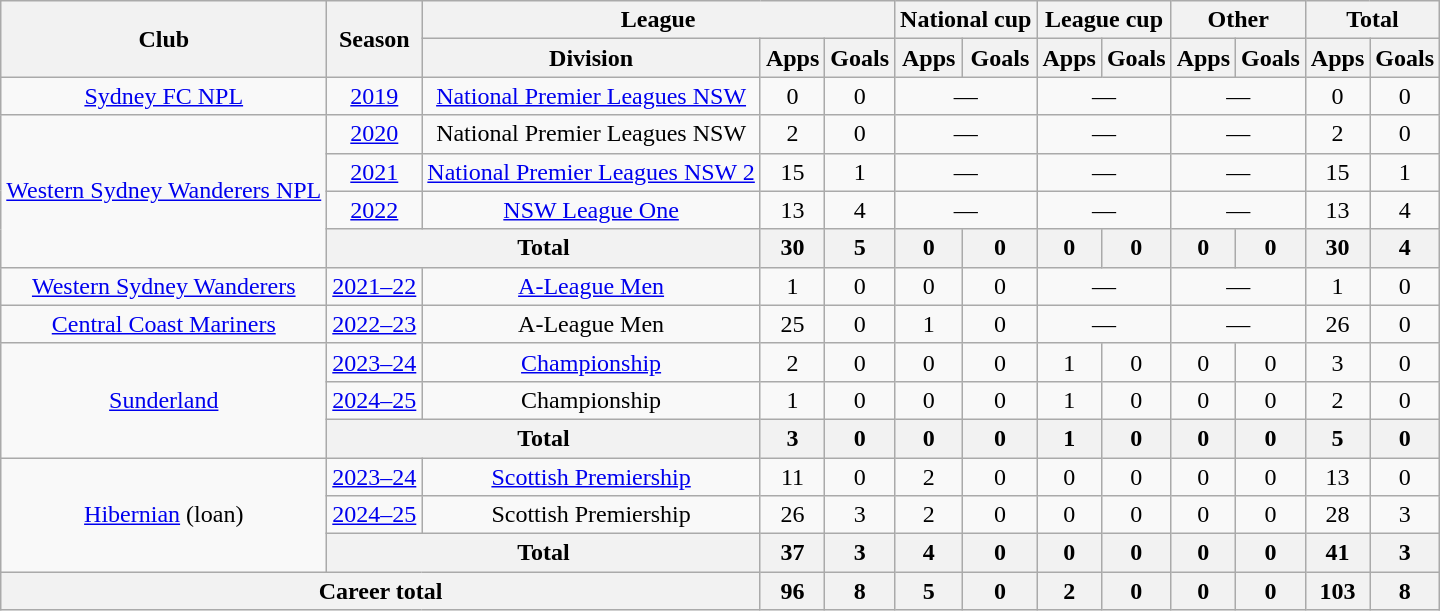<table class="wikitable" style="text-align:center">
<tr>
<th rowspan="2">Club</th>
<th rowspan="2">Season</th>
<th colspan="3">League</th>
<th colspan="2">National cup</th>
<th colspan="2">League cup</th>
<th colspan="2">Other</th>
<th colspan="2">Total</th>
</tr>
<tr>
<th>Division</th>
<th>Apps</th>
<th>Goals</th>
<th>Apps</th>
<th>Goals</th>
<th>Apps</th>
<th>Goals</th>
<th>Apps</th>
<th>Goals</th>
<th>Apps</th>
<th>Goals</th>
</tr>
<tr>
<td><a href='#'>Sydney FC NPL</a></td>
<td><a href='#'>2019</a></td>
<td><a href='#'>National Premier Leagues NSW</a></td>
<td>0</td>
<td>0</td>
<td colspan="2">—</td>
<td colspan="2">—</td>
<td colspan="2">—</td>
<td>0</td>
<td>0</td>
</tr>
<tr>
<td rowspan=4><a href='#'>Western Sydney Wanderers NPL</a></td>
<td><a href='#'>2020</a></td>
<td>National Premier Leagues NSW</td>
<td>2</td>
<td>0</td>
<td colspan="2">—</td>
<td colspan="2">—</td>
<td colspan="2">—</td>
<td>2</td>
<td>0</td>
</tr>
<tr>
<td><a href='#'>2021</a></td>
<td><a href='#'>National Premier Leagues NSW 2</a></td>
<td>15</td>
<td>1</td>
<td colspan="2">—</td>
<td colspan="2">—</td>
<td colspan="2">—</td>
<td>15</td>
<td>1</td>
</tr>
<tr>
<td><a href='#'>2022</a></td>
<td><a href='#'>NSW League One</a></td>
<td>13</td>
<td>4</td>
<td colspan="2">—</td>
<td colspan="2">—</td>
<td colspan="2">—</td>
<td>13</td>
<td>4</td>
</tr>
<tr>
<th colspan=2>Total</th>
<th>30</th>
<th>5</th>
<th>0</th>
<th>0</th>
<th>0</th>
<th>0</th>
<th>0</th>
<th>0</th>
<th>30</th>
<th>4</th>
</tr>
<tr>
<td><a href='#'>Western Sydney Wanderers</a></td>
<td><a href='#'>2021–22</a></td>
<td><a href='#'>A-League Men</a></td>
<td>1</td>
<td>0</td>
<td>0</td>
<td>0</td>
<td colspan="2">—</td>
<td colspan="2">—</td>
<td>1</td>
<td>0</td>
</tr>
<tr>
<td><a href='#'>Central Coast Mariners</a></td>
<td><a href='#'>2022–23</a></td>
<td>A-League Men</td>
<td>25</td>
<td>0</td>
<td>1</td>
<td>0</td>
<td colspan="2">—</td>
<td colspan="2">—</td>
<td>26</td>
<td>0</td>
</tr>
<tr>
<td rowspan="3"><a href='#'>Sunderland</a></td>
<td><a href='#'>2023–24</a></td>
<td><a href='#'>Championship</a></td>
<td>2</td>
<td>0</td>
<td>0</td>
<td>0</td>
<td>1</td>
<td>0</td>
<td>0</td>
<td>0</td>
<td>3</td>
<td>0</td>
</tr>
<tr>
<td><a href='#'>2024–25</a></td>
<td>Championship</td>
<td>1</td>
<td>0</td>
<td>0</td>
<td>0</td>
<td>1</td>
<td>0</td>
<td>0</td>
<td>0</td>
<td>2</td>
<td>0</td>
</tr>
<tr>
<th colspan="2">Total</th>
<th>3</th>
<th>0</th>
<th>0</th>
<th>0</th>
<th>1</th>
<th>0</th>
<th>0</th>
<th>0</th>
<th>5</th>
<th>0</th>
</tr>
<tr>
<td rowspan=3><a href='#'>Hibernian</a> (loan)</td>
<td><a href='#'>2023–24</a></td>
<td><a href='#'>Scottish Premiership</a></td>
<td>11</td>
<td>0</td>
<td>2</td>
<td>0</td>
<td>0</td>
<td>0</td>
<td>0</td>
<td>0</td>
<td>13</td>
<td>0</td>
</tr>
<tr>
<td><a href='#'>2024–25</a></td>
<td>Scottish Premiership</td>
<td>26</td>
<td>3</td>
<td>2</td>
<td>0</td>
<td>0</td>
<td>0</td>
<td>0</td>
<td>0</td>
<td>28</td>
<td>3</td>
</tr>
<tr>
<th colspan="2">Total</th>
<th>37</th>
<th>3</th>
<th>4</th>
<th>0</th>
<th>0</th>
<th>0</th>
<th>0</th>
<th>0</th>
<th>41</th>
<th>3</th>
</tr>
<tr>
<th colspan="3">Career total</th>
<th>96</th>
<th>8</th>
<th>5</th>
<th>0</th>
<th>2</th>
<th>0</th>
<th>0</th>
<th>0</th>
<th>103</th>
<th>8</th>
</tr>
</table>
